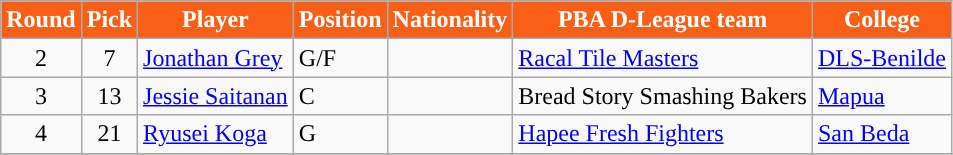<table class="wikitable sortable sortable">
<tr>
<th style="background:#F95F17; color:#FFFFFF; ">Round</th>
<th style="background:#F95F17; color:#FFFFFF; ">Pick</th>
<th style="background:#F95F17; color:#FFFFFF; ">Player</th>
<th style="background:#F95F17; color:#FFFFFF; ">Position</th>
<th style="background:#F95F17; color:#FFFFFF; ">Nationality</th>
<th style="background:#F95F17; color:#FFFFFF; ">PBA D-League team</th>
<th style="background:#F95F17; color:#FFFFFF; ">College</th>
</tr>
<tr>
<td align=center>2</td>
<td align=center>7</td>
<td><a href='#'>Jonathan Grey</a></td>
<td>G/F</td>
<td></td>
<td><a href='#'>Racal Tile Masters</a></td>
<td><a href='#'>DLS-Benilde</a></td>
</tr>
<tr>
<td align=center>3</td>
<td align=center>13</td>
<td><a href='#'>Jessie Saitanan</a></td>
<td>C</td>
<td></td>
<td>Bread Story Smashing Bakers</td>
<td><a href='#'>Mapua</a></td>
</tr>
<tr>
<td align=center>4</td>
<td align=center>21</td>
<td><a href='#'>Ryusei Koga</a></td>
<td>G</td>
<td></td>
<td><a href='#'>Hapee Fresh Fighters</a></td>
<td><a href='#'>San Beda</a></td>
</tr>
<tr>
</tr>
</table>
